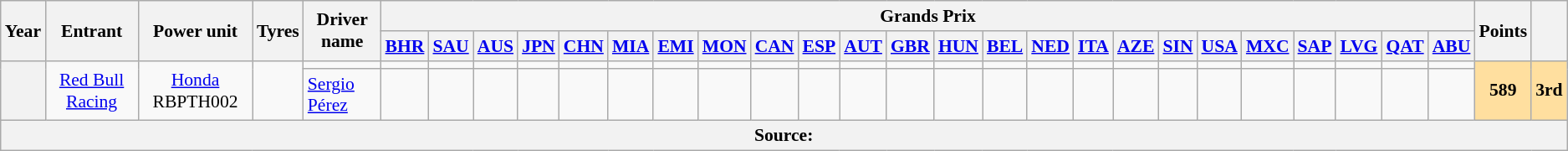<table class="wikitable" style="text-align:center; font-size:90%">
<tr>
<th rowspan="2">Year</th>
<th rowspan="2">Entrant</th>
<th rowspan="2">Power unit</th>
<th rowspan="2">Tyres</th>
<th rowspan="2">Driver name</th>
<th colspan="24">Grands Prix</th>
<th rowspan="2">Points</th>
<th rowspan="2"></th>
</tr>
<tr>
<th><a href='#'>BHR</a></th>
<th><a href='#'>SAU</a></th>
<th><a href='#'>AUS</a></th>
<th><a href='#'>JPN</a></th>
<th><a href='#'>CHN</a></th>
<th><a href='#'>MIA</a></th>
<th><a href='#'>EMI</a></th>
<th><a href='#'>MON</a></th>
<th><a href='#'>CAN</a></th>
<th><a href='#'>ESP</a></th>
<th><a href='#'>AUT</a></th>
<th><a href='#'>GBR</a></th>
<th><a href='#'>HUN</a></th>
<th><a href='#'>BEL</a></th>
<th><a href='#'>NED</a></th>
<th><a href='#'>ITA</a></th>
<th><a href='#'>AZE</a></th>
<th><a href='#'>SIN</a></th>
<th><a href='#'>USA</a></th>
<th><a href='#'>MXC</a></th>
<th><a href='#'>SAP</a></th>
<th><a href='#'>LVG</a></th>
<th><a href='#'>QAT</a></th>
<th><a href='#'>ABU</a></th>
</tr>
<tr>
<th rowspan="2"></th>
<td rowspan="2"><a href='#'>Red Bull Racing</a></td>
<td rowspan="2"><a href='#'>Honda</a> RBPTH002</td>
<td rowspan="2"></td>
<td align=left></td>
<td></td>
<td></td>
<td></td>
<td></td>
<td></td>
<td></td>
<td></td>
<td></td>
<td></td>
<td></td>
<td></td>
<td></td>
<td></td>
<td></td>
<td></td>
<td></td>
<td></td>
<td></td>
<td></td>
<td></td>
<td></td>
<td></td>
<td></td>
<td></td>
<th rowspan="2" style="background:#FFDF9F;">589</th>
<th rowspan="2" style="background:#FFDF9F;">3rd</th>
</tr>
<tr>
<td align=left> <a href='#'>Sergio Pérez</a></td>
<td></td>
<td></td>
<td></td>
<td></td>
<td></td>
<td></td>
<td></td>
<td></td>
<td></td>
<td></td>
<td></td>
<td></td>
<td></td>
<td></td>
<td></td>
<td></td>
<td></td>
<td></td>
<td></td>
<td></td>
<td></td>
<td></td>
<td></td>
<td></td>
</tr>
<tr>
<th colspan="31">Source:</th>
</tr>
</table>
